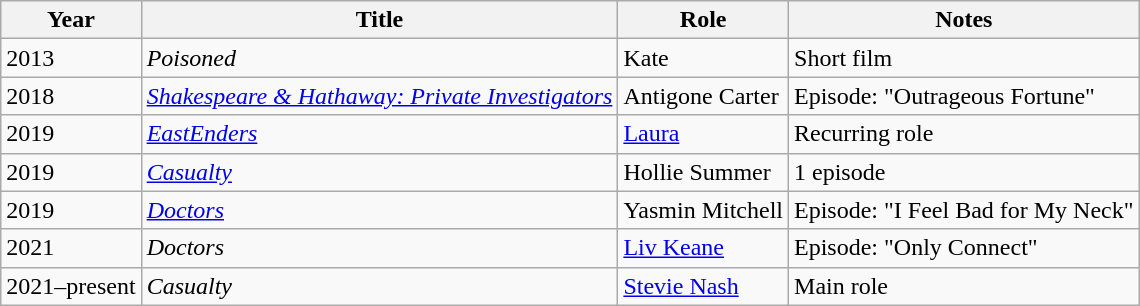<table class="wikitable">
<tr>
<th>Year</th>
<th>Title</th>
<th>Role</th>
<th>Notes</th>
</tr>
<tr>
<td>2013</td>
<td><em>Poisoned</em></td>
<td>Kate</td>
<td>Short film</td>
</tr>
<tr>
<td>2018</td>
<td><em><a href='#'>Shakespeare & Hathaway: Private Investigators</a></em></td>
<td>Antigone Carter</td>
<td>Episode: "Outrageous Fortune"</td>
</tr>
<tr>
<td>2019</td>
<td><em><a href='#'>EastEnders</a></em></td>
<td><a href='#'>Laura</a></td>
<td>Recurring role</td>
</tr>
<tr>
<td>2019</td>
<td><em><a href='#'>Casualty</a></em></td>
<td>Hollie Summer</td>
<td>1 episode</td>
</tr>
<tr>
<td>2019</td>
<td><em><a href='#'>Doctors</a></em></td>
<td>Yasmin Mitchell</td>
<td>Episode: "I Feel Bad for My Neck"</td>
</tr>
<tr>
<td>2021</td>
<td><em>Doctors</em></td>
<td><a href='#'>Liv Keane</a></td>
<td>Episode: "Only Connect"</td>
</tr>
<tr>
<td>2021–present</td>
<td><em>Casualty</em></td>
<td><a href='#'>Stevie Nash</a></td>
<td>Main role</td>
</tr>
</table>
